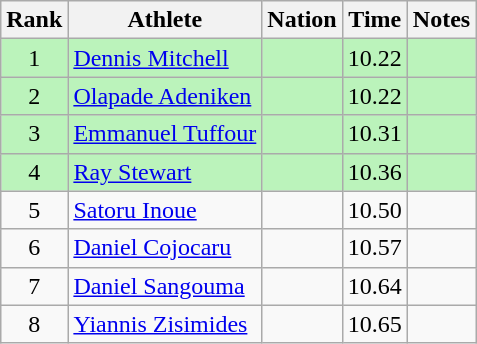<table class="wikitable sortable" style="text-align:center">
<tr>
<th>Rank</th>
<th>Athlete</th>
<th>Nation</th>
<th>Time</th>
<th>Notes</th>
</tr>
<tr style="background:#bbf3bb;">
<td>1</td>
<td align=left><a href='#'>Dennis Mitchell</a></td>
<td align=left></td>
<td>10.22</td>
<td></td>
</tr>
<tr style="background:#bbf3bb;">
<td>2</td>
<td align=left><a href='#'>Olapade Adeniken</a></td>
<td align=left></td>
<td>10.22</td>
<td></td>
</tr>
<tr style="background:#bbf3bb;">
<td>3</td>
<td align=left><a href='#'>Emmanuel Tuffour</a></td>
<td align=left></td>
<td>10.31</td>
<td></td>
</tr>
<tr style="background:#bbf3bb;">
<td>4</td>
<td align=left><a href='#'>Ray Stewart</a></td>
<td align=left></td>
<td>10.36</td>
<td></td>
</tr>
<tr>
<td>5</td>
<td align=left><a href='#'>Satoru Inoue</a></td>
<td align=left></td>
<td>10.50</td>
<td></td>
</tr>
<tr>
<td>6</td>
<td align=left><a href='#'>Daniel Cojocaru</a></td>
<td align=left></td>
<td>10.57</td>
<td></td>
</tr>
<tr>
<td>7</td>
<td align=left><a href='#'>Daniel Sangouma</a></td>
<td align=left></td>
<td>10.64</td>
<td></td>
</tr>
<tr>
<td>8</td>
<td align=left><a href='#'>Yiannis Zisimides</a></td>
<td align=left></td>
<td>10.65</td>
<td></td>
</tr>
</table>
